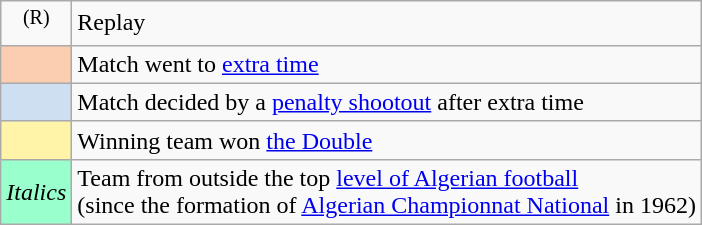<table class="wikitable">
<tr>
<td align=center><sup>(R)</sup></td>
<td>Replay</td>
</tr>
<tr>
<td align=center style="background-color:#FBCEB1"><sup></sup></td>
<td>Match went to <a href='#'>extra time</a></td>
</tr>
<tr>
<td align=center style="background-color:#cedff2"><sup></sup></td>
<td>Match decided by a <a href='#'>penalty shootout</a> after extra time</td>
</tr>
<tr>
<td align=center style="background-color:#fff4a7"></td>
<td>Winning team won <a href='#'>the Double</a></td>
</tr>
<tr>
<td align=center style="background-color:#9FC"><em>Italics</em></td>
<td>Team from outside the top <a href='#'>level of Algerian football</a><br>(since the formation of <a href='#'>Algerian Championnat National</a> in 1962)</td>
</tr>
</table>
